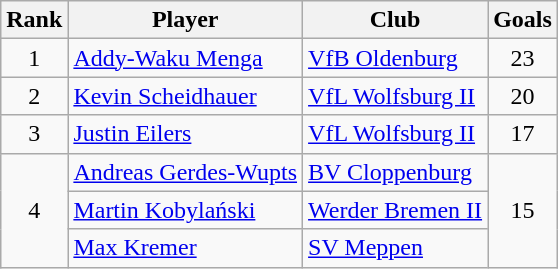<table class="wikitable" style="text-align:center">
<tr>
<th>Rank</th>
<th>Player</th>
<th>Club</th>
<th>Goals</th>
</tr>
<tr>
<td>1</td>
<td align="left"> <a href='#'>Addy-Waku Menga</a></td>
<td align="left"><a href='#'>VfB Oldenburg</a></td>
<td>23</td>
</tr>
<tr>
<td>2</td>
<td align="left"> <a href='#'>Kevin Scheidhauer</a></td>
<td align="left"><a href='#'>VfL Wolfsburg II</a></td>
<td>20</td>
</tr>
<tr>
<td>3</td>
<td align="left"> <a href='#'>Justin Eilers</a></td>
<td align="left"><a href='#'>VfL Wolfsburg II</a></td>
<td>17</td>
</tr>
<tr>
<td rowspan="3">4</td>
<td align="left"> <a href='#'>Andreas Gerdes-Wupts</a></td>
<td align="left"><a href='#'>BV Cloppenburg</a></td>
<td rowspan="3">15</td>
</tr>
<tr>
<td align="left"> <a href='#'>Martin Kobylański</a></td>
<td align="left"><a href='#'>Werder Bremen II</a></td>
</tr>
<tr>
<td align="left"> <a href='#'>Max Kremer</a></td>
<td align="left"><a href='#'>SV Meppen</a></td>
</tr>
</table>
